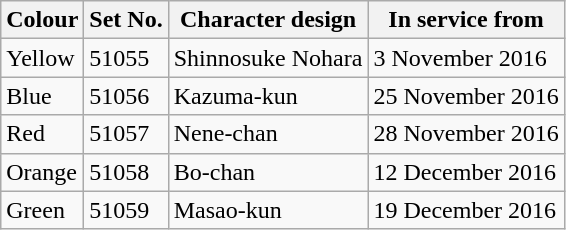<table class="wikitable">
<tr>
<th>Colour</th>
<th>Set No.</th>
<th>Character design</th>
<th>In service from</th>
</tr>
<tr>
<td> Yellow</td>
<td>51055</td>
<td>Shinnosuke Nohara</td>
<td>3 November 2016</td>
</tr>
<tr>
<td> Blue</td>
<td>51056</td>
<td>Kazuma-kun</td>
<td>25 November 2016</td>
</tr>
<tr>
<td> Red</td>
<td>51057</td>
<td>Nene-chan</td>
<td>28 November 2016</td>
</tr>
<tr>
<td> Orange</td>
<td>51058</td>
<td>Bo-chan</td>
<td>12 December 2016</td>
</tr>
<tr>
<td> Green</td>
<td>51059</td>
<td>Masao-kun</td>
<td>19 December 2016</td>
</tr>
</table>
